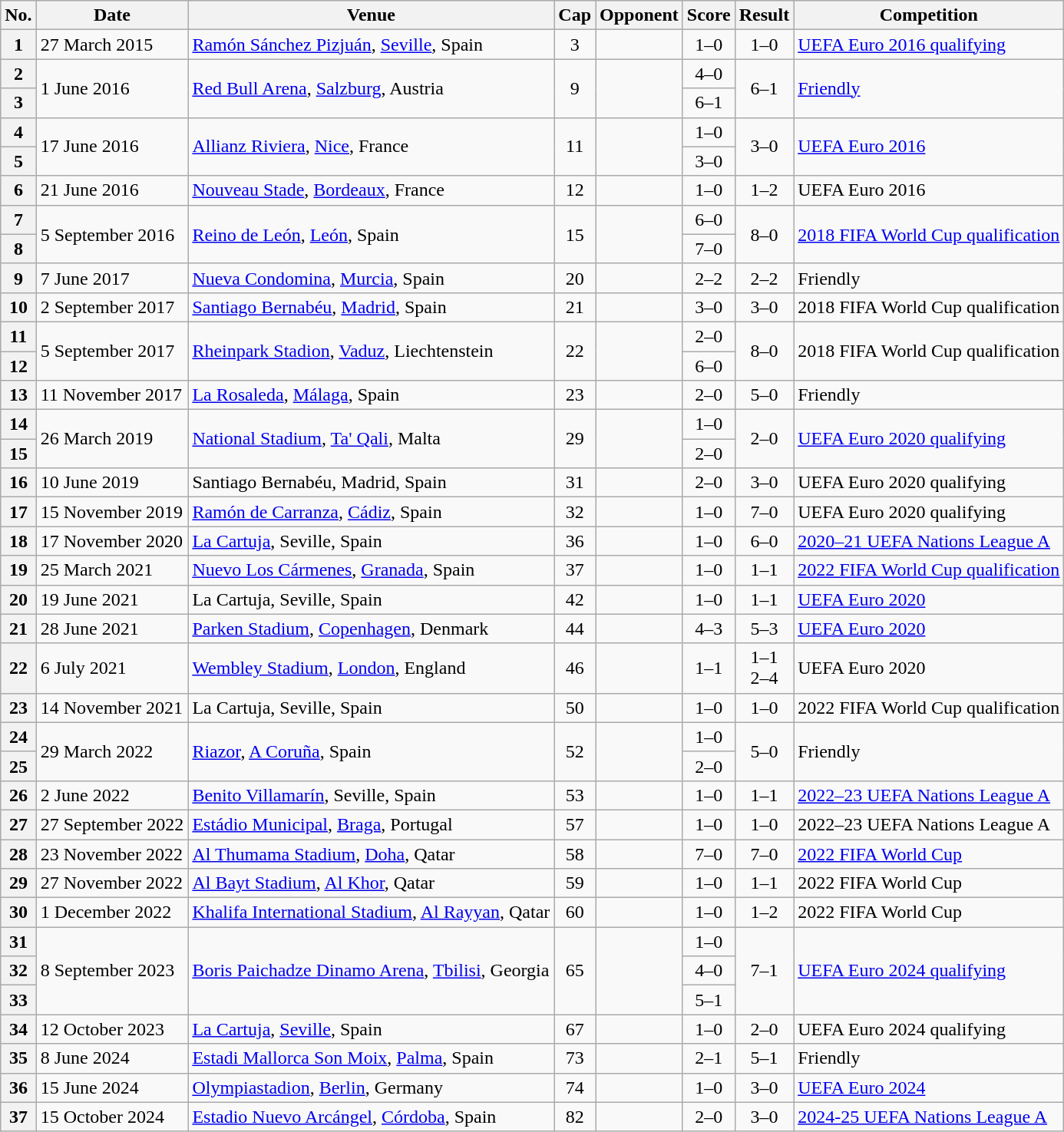<table class="wikitable sortable">
<tr>
<th scope=col>No.</th>
<th scope=col>Date</th>
<th scope=col>Venue</th>
<th scope=col>Cap</th>
<th scope=col>Opponent</th>
<th scope=col>Score</th>
<th scope=col>Result</th>
<th scope=col>Competition</th>
</tr>
<tr>
<th align=center>1</th>
<td>27 March 2015</td>
<td><a href='#'>Ramón Sánchez Pizjuán</a>, <a href='#'>Seville</a>, Spain</td>
<td align=center>3</td>
<td></td>
<td align=center>1–0</td>
<td align=center>1–0</td>
<td><a href='#'>UEFA Euro 2016 qualifying</a></td>
</tr>
<tr>
<th align=center>2</th>
<td rowspan=2>1 June 2016</td>
<td rowspan=2><a href='#'>Red Bull Arena</a>, <a href='#'>Salzburg</a>, Austria</td>
<td rowspan=2 align=center>9</td>
<td rowspan=2></td>
<td align=center>4–0</td>
<td rowspan=2 align=center>6–1</td>
<td rowspan=2><a href='#'>Friendly</a></td>
</tr>
<tr>
<th align=center>3</th>
<td align=center>6–1</td>
</tr>
<tr>
<th align=center>4</th>
<td rowspan=2>17 June 2016</td>
<td rowspan=2><a href='#'>Allianz Riviera</a>, <a href='#'>Nice</a>, France</td>
<td rowspan=2 align=center>11</td>
<td rowspan=2></td>
<td align=center>1–0</td>
<td rowspan=2 align=center>3–0</td>
<td rowspan="2"><a href='#'>UEFA Euro 2016</a></td>
</tr>
<tr>
<th align=center>5</th>
<td align=center>3–0</td>
</tr>
<tr>
<th align=center>6</th>
<td>21 June 2016</td>
<td><a href='#'>Nouveau Stade</a>, <a href='#'>Bordeaux</a>, France</td>
<td align=center>12</td>
<td></td>
<td align=center>1–0</td>
<td align=center>1–2</td>
<td>UEFA Euro 2016</td>
</tr>
<tr>
<th align=center>7</th>
<td rowspan=2>5 September 2016</td>
<td rowspan=2><a href='#'>Reino de León</a>, <a href='#'>León</a>, Spain</td>
<td rowspan=2 align=center>15</td>
<td rowspan=2></td>
<td align=center>6–0</td>
<td rowspan=2 align=center>8–0</td>
<td rowspan=2><a href='#'>2018 FIFA World Cup qualification</a></td>
</tr>
<tr>
<th align=center>8</th>
<td align=center>7–0</td>
</tr>
<tr>
<th align=center>9</th>
<td>7 June 2017</td>
<td><a href='#'>Nueva Condomina</a>, <a href='#'>Murcia</a>, Spain</td>
<td align=center>20</td>
<td></td>
<td align=center>2–2</td>
<td align=center>2–2</td>
<td>Friendly</td>
</tr>
<tr>
<th align=center>10</th>
<td>2 September 2017</td>
<td><a href='#'>Santiago Bernabéu</a>, <a href='#'>Madrid</a>, Spain</td>
<td align=center>21</td>
<td></td>
<td align=center>3–0</td>
<td align=center>3–0</td>
<td>2018 FIFA World Cup qualification</td>
</tr>
<tr>
<th align=center>11</th>
<td rowspan=2>5 September 2017</td>
<td rowspan=2><a href='#'>Rheinpark Stadion</a>, <a href='#'>Vaduz</a>, Liechtenstein</td>
<td rowspan=2 align=center>22</td>
<td rowspan=2></td>
<td align=center>2–0</td>
<td rowspan=2 align=center>8–0</td>
<td rowspan="2">2018 FIFA World Cup qualification</td>
</tr>
<tr>
<th align=center>12</th>
<td align=center>6–0</td>
</tr>
<tr>
<th align=center>13</th>
<td>11 November 2017</td>
<td><a href='#'>La Rosaleda</a>, <a href='#'>Málaga</a>, Spain</td>
<td align=center>23</td>
<td></td>
<td align=center>2–0</td>
<td align=center>5–0</td>
<td>Friendly</td>
</tr>
<tr>
<th align=center>14</th>
<td rowspan=2>26 March 2019</td>
<td rowspan=2><a href='#'>National Stadium</a>, <a href='#'>Ta' Qali</a>, Malta</td>
<td rowspan=2 align=center>29</td>
<td rowspan=2></td>
<td align=center>1–0</td>
<td rowspan=2 align=center>2–0</td>
<td rowspan="2"><a href='#'>UEFA Euro 2020 qualifying</a></td>
</tr>
<tr>
<th align=center>15</th>
<td align=center>2–0</td>
</tr>
<tr>
<th align=center>16</th>
<td>10 June 2019</td>
<td>Santiago Bernabéu, Madrid, Spain</td>
<td align=center>31</td>
<td></td>
<td align=center>2–0</td>
<td align=center>3–0</td>
<td>UEFA Euro 2020 qualifying</td>
</tr>
<tr>
<th align=center>17</th>
<td>15 November 2019</td>
<td><a href='#'>Ramón de Carranza</a>, <a href='#'>Cádiz</a>, Spain</td>
<td align=center>32</td>
<td></td>
<td align=center>1–0</td>
<td align=center>7–0</td>
<td>UEFA Euro 2020 qualifying</td>
</tr>
<tr>
<th align=center>18</th>
<td>17 November 2020</td>
<td><a href='#'>La Cartuja</a>, Seville, Spain</td>
<td align=center>36</td>
<td></td>
<td align=center>1–0</td>
<td align=center>6–0</td>
<td><a href='#'>2020–21 UEFA Nations League A</a></td>
</tr>
<tr>
<th align=center>19</th>
<td>25 March 2021</td>
<td><a href='#'>Nuevo Los Cármenes</a>, <a href='#'>Granada</a>, Spain</td>
<td align=center>37</td>
<td></td>
<td align=center>1–0</td>
<td align=center>1–1</td>
<td><a href='#'>2022 FIFA World Cup qualification</a></td>
</tr>
<tr>
<th align=center>20</th>
<td>19 June 2021</td>
<td>La Cartuja, Seville, Spain</td>
<td align=center>42</td>
<td></td>
<td align=center>1–0</td>
<td align=center>1–1</td>
<td><a href='#'>UEFA Euro 2020</a></td>
</tr>
<tr>
<th align=center>21</th>
<td>28 June 2021</td>
<td><a href='#'>Parken Stadium</a>, <a href='#'>Copenhagen</a>, Denmark</td>
<td align=center>44</td>
<td></td>
<td align=center>4–3</td>
<td align=center>5–3 </td>
<td><a href='#'>UEFA Euro 2020</a></td>
</tr>
<tr>
<th align=center>22</th>
<td>6 July 2021</td>
<td><a href='#'>Wembley Stadium</a>, <a href='#'>London</a>, England</td>
<td align=center>46</td>
<td></td>
<td align=center>1–1</td>
<td align=center>1–1 <br>2–4 </td>
<td>UEFA Euro 2020</td>
</tr>
<tr>
<th align=center>23</th>
<td>14 November 2021</td>
<td>La Cartuja, Seville, Spain</td>
<td align=center>50</td>
<td></td>
<td align=center>1–0</td>
<td align=center>1–0</td>
<td>2022 FIFA World Cup qualification</td>
</tr>
<tr>
<th align=center>24</th>
<td rowspan=2>29 March 2022</td>
<td rowspan=2><a href='#'>Riazor</a>, <a href='#'>A Coruña</a>, Spain</td>
<td rowspan=2 align=center>52</td>
<td rowspan=2></td>
<td align=center>1–0</td>
<td rowspan=2 align=center>5–0</td>
<td rowspan=2>Friendly</td>
</tr>
<tr>
<th align=center>25</th>
<td align=center>2–0</td>
</tr>
<tr>
<th align=center>26</th>
<td>2 June 2022</td>
<td><a href='#'>Benito Villamarín</a>, Seville, Spain</td>
<td align=center>53</td>
<td></td>
<td align=center>1–0</td>
<td align=center>1–1</td>
<td><a href='#'>2022–23 UEFA Nations League A</a></td>
</tr>
<tr>
<th align=center>27</th>
<td>27 September 2022</td>
<td><a href='#'>Estádio Municipal</a>, <a href='#'>Braga</a>, Portugal</td>
<td align=center>57</td>
<td></td>
<td align=center>1–0</td>
<td align=center>1–0</td>
<td>2022–23 UEFA Nations League A</td>
</tr>
<tr>
<th align=center>28</th>
<td>23 November 2022</td>
<td><a href='#'>Al Thumama Stadium</a>, <a href='#'>Doha</a>, Qatar</td>
<td align=center>58</td>
<td></td>
<td align=center>7–0</td>
<td align=center>7–0</td>
<td><a href='#'>2022 FIFA World Cup</a></td>
</tr>
<tr>
<th align=center>29</th>
<td>27 November 2022</td>
<td><a href='#'>Al Bayt Stadium</a>, <a href='#'>Al Khor</a>, Qatar</td>
<td align=center>59</td>
<td></td>
<td align=center>1–0</td>
<td align=center>1–1</td>
<td>2022 FIFA World Cup</td>
</tr>
<tr>
<th align=center>30</th>
<td>1 December 2022</td>
<td><a href='#'>Khalifa International Stadium</a>, <a href='#'>Al Rayyan</a>, Qatar</td>
<td align=center>60</td>
<td></td>
<td align=center>1–0</td>
<td align=center>1–2</td>
<td>2022 FIFA World Cup</td>
</tr>
<tr>
<th align=center>31</th>
<td rowspan=3>8 September 2023</td>
<td rowspan=3><a href='#'>Boris Paichadze Dinamo Arena</a>, <a href='#'>Tbilisi</a>, Georgia</td>
<td rowspan=3 align=center>65</td>
<td rowspan=3></td>
<td align=center>1–0</td>
<td rowspan=3 align=center>7–1</td>
<td rowspan=3><a href='#'>UEFA Euro 2024 qualifying</a></td>
</tr>
<tr>
<th align=center>32</th>
<td align=center>4–0</td>
</tr>
<tr>
<th align=center>33</th>
<td align=center>5–1</td>
</tr>
<tr>
<th align=center>34</th>
<td>12 October 2023</td>
<td><a href='#'>La Cartuja</a>, <a href='#'>Seville</a>, Spain</td>
<td align=center>67</td>
<td></td>
<td align=center>1–0</td>
<td align=center>2–0</td>
<td>UEFA Euro 2024 qualifying</td>
</tr>
<tr>
<th align=center>35</th>
<td>8 June 2024</td>
<td><a href='#'>Estadi Mallorca Son Moix</a>, <a href='#'>Palma</a>, Spain</td>
<td align=center>73</td>
<td></td>
<td align=center>2–1</td>
<td align=center>5–1</td>
<td>Friendly</td>
</tr>
<tr>
<th align=center>36</th>
<td>15 June 2024</td>
<td><a href='#'>Olympiastadion</a>, <a href='#'>Berlin</a>, Germany</td>
<td align=center>74</td>
<td></td>
<td align=center>1–0</td>
<td align=center>3–0</td>
<td><a href='#'>UEFA Euro 2024</a></td>
</tr>
<tr>
<th align=center>37</th>
<td>15 October 2024</td>
<td><a href='#'>Estadio Nuevo Arcángel</a>, <a href='#'>Córdoba</a>, Spain</td>
<td align=center>82</td>
<td></td>
<td align=center>2–0</td>
<td align=center>3–0</td>
<td><a href='#'>2024-25 UEFA Nations League A</a></td>
</tr>
</table>
